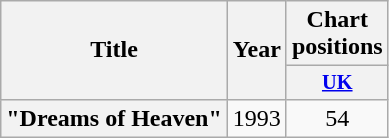<table class="wikitable plainrowheaders" style="text-align:center;">
<tr>
<th rowspan="2">Title</th>
<th rowspan="2">Year</th>
<th colspan="1">Chart positions</th>
</tr>
<tr>
<th scope="col" style="width:3em;font-size:85%;"><a href='#'>UK</a><br></th>
</tr>
<tr>
<th scope="row">"Dreams of Heaven"</th>
<td>1993</td>
<td>54</td>
</tr>
</table>
